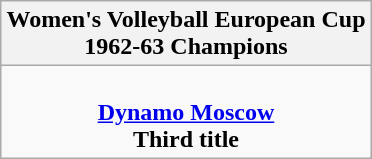<table class=wikitable style="text-align:center; margin:auto">
<tr>
<th>Women's Volleyball European Cup<br> 1962-63 Champions</th>
</tr>
<tr>
<td><br>  <strong><a href='#'>Dynamo Moscow</a></strong> <br> <strong>Third title</strong></td>
</tr>
</table>
